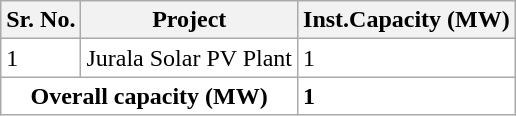<table class="wikitable sortable" style="margin:1em auto; background:#fff;">
<tr style="text-align:left;">
<th>Sr. No.</th>
<th>Project</th>
<th>Inst.Capacity (MW)</th>
</tr>
<tr style="text-align:left;">
<td>1</td>
<td>Jurala Solar PV Plant</td>
<td>1</td>
</tr>
<tr>
<td colspan="2" style="text-align:center;"><strong>Overall capacity (MW)</strong></td>
<td style="text-align:left;"><strong>1</strong></td>
</tr>
</table>
